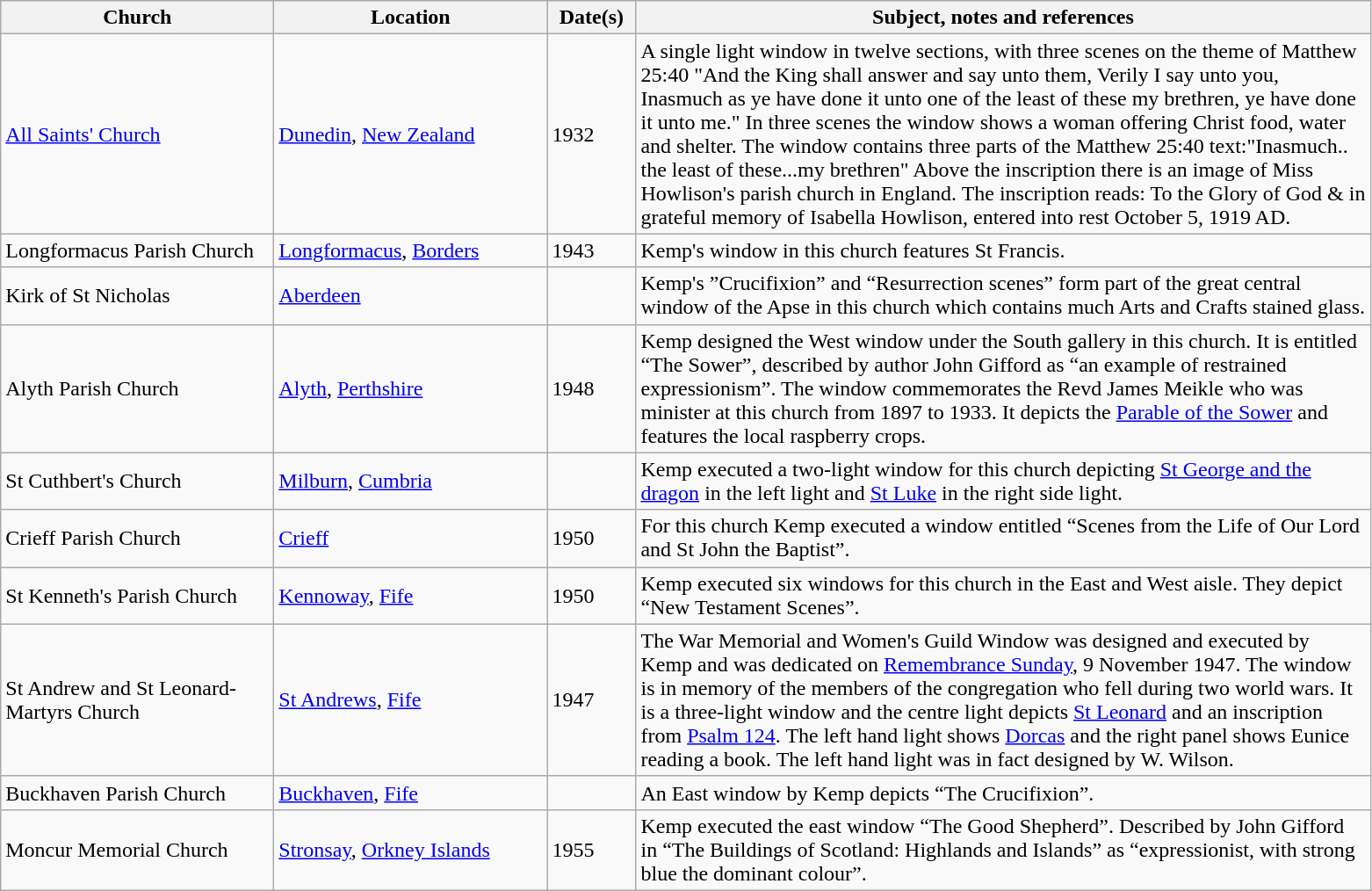<table class="wikitable sortable">
<tr>
<th style="width:200px">Church</th>
<th style="width:200px">Location</th>
<th style="width:60px">Date(s)</th>
<th style="width:550px" class="unsortable">Subject, notes and references</th>
</tr>
<tr>
<td><a href='#'>All Saints' Church</a></td>
<td><a href='#'>Dunedin</a>, <a href='#'>New Zealand</a></td>
<td>1932</td>
<td>A single light window in twelve sections, with three scenes on the theme of Matthew 25:40 "And the King shall answer and say unto them, Verily I say unto you, Inasmuch as ye have done it unto one of the least of these my brethren, ye have done it unto me." In three scenes the window shows a woman offering Christ food, water and shelter. The window contains three parts of the Matthew 25:40 text:"Inasmuch.. the least of these...my brethren" Above the inscription there is an image of Miss Howlison's parish church in England. The inscription reads: To the Glory of God & in grateful memory of Isabella Howlison, entered into rest October 5, 1919 AD.</td>
</tr>
<tr>
<td>Longformacus Parish Church</td>
<td><a href='#'>Longformacus</a>, <a href='#'>Borders</a></td>
<td>1943</td>
<td>Kemp's window in this church features St Francis.</td>
</tr>
<tr>
<td>Kirk of St Nicholas</td>
<td><a href='#'>Aberdeen</a></td>
<td></td>
<td>Kemp's ”Crucifixion” and “Resurrection scenes” form part of the great central window of the Apse in this church which contains much Arts and Crafts stained glass.</td>
</tr>
<tr>
<td>Alyth Parish Church</td>
<td><a href='#'>Alyth</a>, <a href='#'>Perthshire</a></td>
<td>1948</td>
<td>Kemp designed the West window under the South gallery in this church. It is entitled “The Sower”, described by author John Gifford as “an example of restrained expressionism”.  The window commemorates the Revd James Meikle who was minister at this church from 1897 to 1933. It depicts the <a href='#'>Parable of the Sower</a> and features the local raspberry crops.</td>
</tr>
<tr>
<td>St Cuthbert's Church</td>
<td><a href='#'>Milburn</a>, <a href='#'>Cumbria</a></td>
<td></td>
<td>Kemp executed a two-light window for this church depicting <a href='#'>St George and the dragon</a> in the left light and <a href='#'>St Luke</a> in the right side light.</td>
</tr>
<tr>
<td>Crieff Parish Church</td>
<td><a href='#'>Crieff</a></td>
<td>1950</td>
<td>For this church Kemp executed a window entitled “Scenes from the Life of Our Lord and St John the Baptist”.</td>
</tr>
<tr>
<td>St Kenneth's Parish Church</td>
<td><a href='#'>Kennoway</a>, <a href='#'>Fife</a></td>
<td>1950</td>
<td>Kemp executed six windows for this church in the East and West aisle. They depict “New Testament Scenes”.<br></td>
</tr>
<tr>
<td>St Andrew and St Leonard-Martyrs Church</td>
<td><a href='#'>St Andrews</a>, <a href='#'>Fife</a></td>
<td>1947</td>
<td>The War Memorial and Women's Guild Window was designed and executed by Kemp and was dedicated on <a href='#'>Remembrance Sunday</a>, 9 November 1947. The window is in memory of the members of the congregation who fell during two world wars. It is a three-light window and the centre light depicts <a href='#'>St Leonard</a> and an inscription from <a href='#'>Psalm 124</a>. The left hand light shows <a href='#'>Dorcas</a> and the right panel shows Eunice reading a book. The left hand light was in fact designed by W. Wilson.</td>
</tr>
<tr>
<td>Buckhaven Parish Church</td>
<td><a href='#'>Buckhaven</a>, <a href='#'>Fife</a></td>
<td></td>
<td>An East window by Kemp depicts “The Crucifixion”.</td>
</tr>
<tr>
<td>Moncur Memorial Church</td>
<td><a href='#'>Stronsay</a>, <a href='#'>Orkney Islands</a></td>
<td>1955</td>
<td>Kemp executed the east window “The Good Shepherd”. Described by John Gifford in “The Buildings of Scotland: Highlands and Islands” as “expressionist, with strong blue the dominant colour”.</td>
</tr>
</table>
